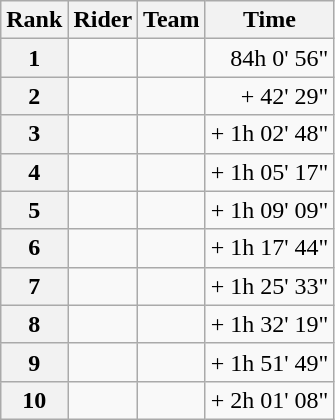<table class="wikitable">
<tr>
<th scope="col">Rank</th>
<th scope="col">Rider</th>
<th scope="col">Team</th>
<th scope="col">Time</th>
</tr>
<tr>
<th scope="row">1</th>
<td> </td>
<td></td>
<td style="text-align:right;">84h 0' 56"</td>
</tr>
<tr>
<th scope="row">2</th>
<td></td>
<td></td>
<td style="text-align:right;">+ 42' 29"</td>
</tr>
<tr>
<th scope="row">3</th>
<td></td>
<td></td>
<td style="text-align:right;">+ 1h 02' 48"</td>
</tr>
<tr>
<th scope="row">4</th>
<td></td>
<td></td>
<td style="text-align:right;">+ 1h 05' 17"</td>
</tr>
<tr>
<th scope="row">5</th>
<td></td>
<td></td>
<td style="text-align:right;">+ 1h 09' 09"</td>
</tr>
<tr>
<th scope="row">6</th>
<td></td>
<td></td>
<td style="text-align:right;">+ 1h 17' 44"</td>
</tr>
<tr>
<th scope="row">7</th>
<td></td>
<td></td>
<td style="text-align:right;">+ 1h 25' 33"</td>
</tr>
<tr>
<th scope="row">8</th>
<td></td>
<td></td>
<td style="text-align:right;">+ 1h 32' 19"</td>
</tr>
<tr>
<th scope="row">9</th>
<td></td>
<td></td>
<td style="text-align:right;">+ 1h 51' 49"</td>
</tr>
<tr>
<th scope="row">10</th>
<td></td>
<td></td>
<td style="text-align:right;">+ 2h 01' 08"</td>
</tr>
</table>
